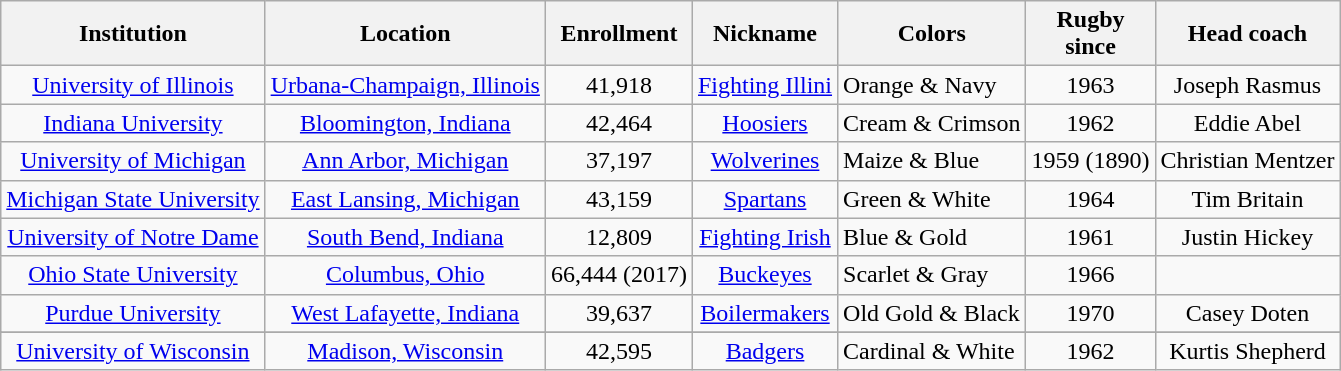<table class="wikitable sortable" style="text-align: center;">
<tr>
<th>Institution</th>
<th>Location</th>
<th>Enrollment</th>
<th>Nickname</th>
<th>Colors</th>
<th>Rugby <br> since</th>
<th>Head coach</th>
</tr>
<tr>
<td><a href='#'>University of Illinois</a></td>
<td><a href='#'>Urbana-Champaign, Illinois</a></td>
<td>41,918</td>
<td><a href='#'>Fighting Illini</a></td>
<td style="text-align:left">  Orange & Navy</td>
<td>1963</td>
<td>Joseph Rasmus</td>
</tr>
<tr>
<td><a href='#'>Indiana University</a></td>
<td><a href='#'>Bloomington, Indiana</a></td>
<td>42,464</td>
<td><a href='#'>Hoosiers</a></td>
<td style="text-align:left">  Cream & Crimson</td>
<td>1962</td>
<td>Eddie Abel</td>
</tr>
<tr>
<td><a href='#'>University of Michigan</a></td>
<td><a href='#'>Ann Arbor, Michigan</a></td>
<td>37,197</td>
<td><a href='#'>Wolverines</a></td>
<td style="text-align:left">  Maize & Blue</td>
<td>1959 (1890)</td>
<td>Christian Mentzer</td>
</tr>
<tr>
<td><a href='#'>Michigan State University</a></td>
<td><a href='#'>East Lansing, Michigan</a></td>
<td>43,159</td>
<td><a href='#'>Spartans</a></td>
<td style="text-align:left">  Green & White</td>
<td>1964</td>
<td>Tim Britain</td>
</tr>
<tr>
<td><a href='#'>University of Notre Dame</a></td>
<td><a href='#'>South Bend, Indiana</a></td>
<td>12,809</td>
<td><a href='#'>Fighting Irish</a></td>
<td style="text-align:left">  Blue & Gold</td>
<td>1961</td>
<td>Justin Hickey</td>
</tr>
<tr>
<td><a href='#'>Ohio State University</a></td>
<td><a href='#'>Columbus, Ohio</a></td>
<td>66,444 (2017)</td>
<td><a href='#'>Buckeyes</a></td>
<td style="text-align:left">  Scarlet & Gray</td>
<td>1966</td>
<td></td>
</tr>
<tr>
<td><a href='#'>Purdue University</a></td>
<td><a href='#'>West Lafayette, Indiana</a></td>
<td>39,637</td>
<td><a href='#'>Boilermakers</a></td>
<td style="text-align:left">  Old Gold & Black</td>
<td>1970</td>
<td>Casey Doten</td>
</tr>
<tr>
</tr>
<tr>
<td><a href='#'>University of Wisconsin</a></td>
<td><a href='#'>Madison, Wisconsin</a></td>
<td>42,595</td>
<td><a href='#'>Badgers</a></td>
<td style="text-align:left">  Cardinal & White</td>
<td>1962</td>
<td>Kurtis Shepherd</td>
</tr>
</table>
